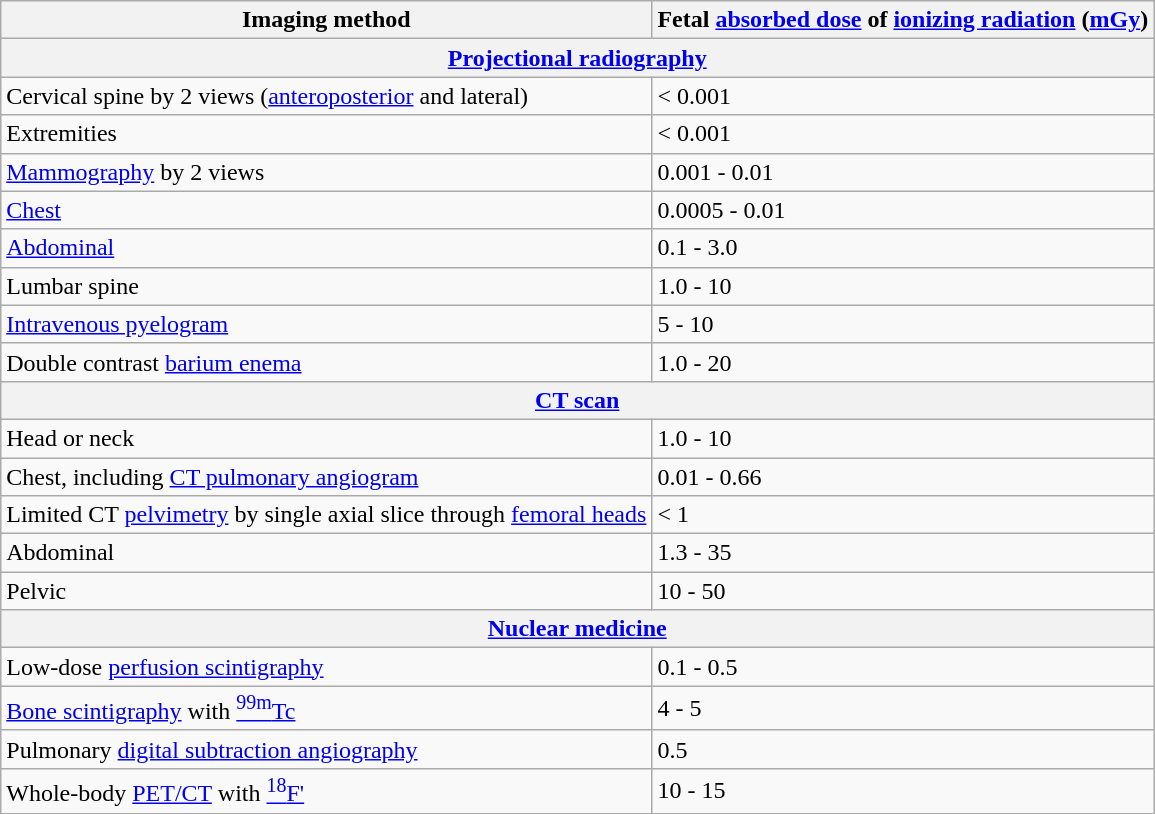<table class="wikitable">
<tr>
<th>Imaging method</th>
<th>Fetal <a href='#'>absorbed dose</a> of <a href='#'>ionizing radiation</a> (<a href='#'>mGy</a>)</th>
</tr>
<tr>
<th colspan=2><a href='#'>Projectional radiography</a></th>
</tr>
<tr>
<td>Cervical spine by 2 views (<a href='#'>anteroposterior</a> and lateral)</td>
<td>< 0.001</td>
</tr>
<tr>
<td>Extremities</td>
<td>< 0.001</td>
</tr>
<tr>
<td><a href='#'>Mammography</a> by 2 views</td>
<td>0.001 - 0.01</td>
</tr>
<tr>
<td><a href='#'>Chest</a></td>
<td>0.0005 - 0.01</td>
</tr>
<tr>
<td><a href='#'>Abdominal</a></td>
<td>0.1 - 3.0</td>
</tr>
<tr>
<td>Lumbar spine</td>
<td>1.0 - 10</td>
</tr>
<tr>
<td><a href='#'>Intravenous pyelogram</a></td>
<td>5 - 10</td>
</tr>
<tr>
<td>Double contrast <a href='#'>barium enema</a></td>
<td>1.0 - 20</td>
</tr>
<tr>
<th colspan=2><a href='#'>CT scan</a></th>
</tr>
<tr>
<td>Head or neck</td>
<td>1.0 - 10</td>
</tr>
<tr>
<td>Chest, including <a href='#'>CT pulmonary angiogram</a></td>
<td>0.01 - 0.66</td>
</tr>
<tr>
<td>Limited CT <a href='#'>pelvimetry</a> by single axial slice through <a href='#'>femoral heads</a></td>
<td>< 1</td>
</tr>
<tr>
<td>Abdominal</td>
<td>1.3 - 35</td>
</tr>
<tr>
<td>Pelvic</td>
<td>10 - 50</td>
</tr>
<tr>
<th colspan=2><a href='#'>Nuclear medicine</a></th>
</tr>
<tr>
<td>Low-dose <a href='#'>perfusion scintigraphy</a></td>
<td>0.1 - 0.5</td>
</tr>
<tr>
<td><a href='#'>Bone scintigraphy</a> with <a href='#'><sup>99m</sup>Tc</a></td>
<td>4 - 5</td>
</tr>
<tr>
<td>Pulmonary <a href='#'>digital subtraction angiography</a></td>
<td>0.5</td>
</tr>
<tr>
<td>Whole-body <a href='#'>PET/CT</a> with <a href='#'><sup>18</sup>F'</a></td>
<td>10 - 15</td>
</tr>
</table>
